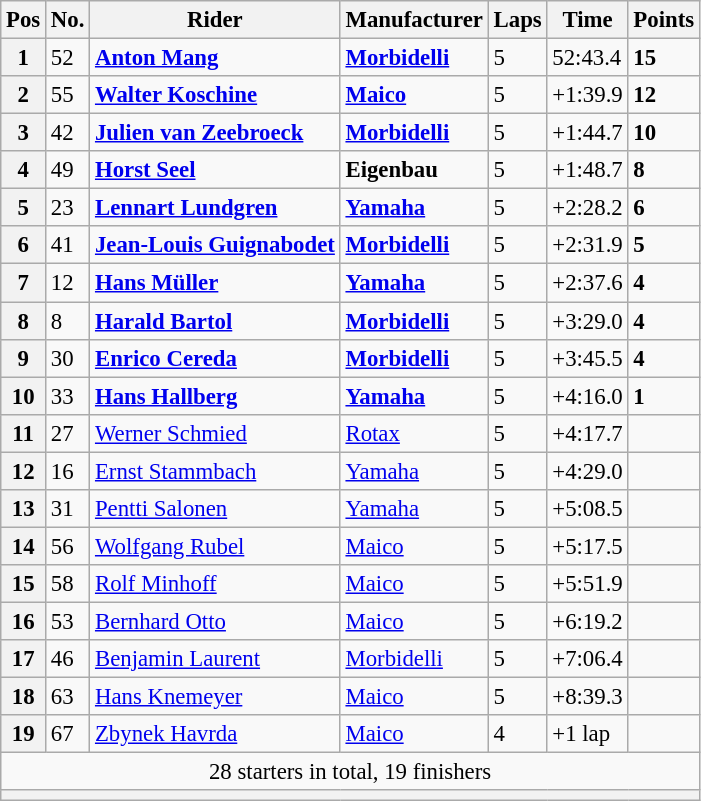<table class="wikitable" style="font-size: 95%;">
<tr>
<th>Pos</th>
<th>No.</th>
<th>Rider</th>
<th>Manufacturer</th>
<th>Laps</th>
<th>Time</th>
<th>Points</th>
</tr>
<tr>
<th>1</th>
<td>52</td>
<td> <strong><a href='#'>Anton Mang</a></strong></td>
<td><strong><a href='#'>Morbidelli</a></strong></td>
<td>5</td>
<td>52:43.4</td>
<td><strong>15</strong></td>
</tr>
<tr>
<th>2</th>
<td>55</td>
<td> <strong><a href='#'>Walter Koschine</a></strong></td>
<td><strong><a href='#'>Maico</a></strong></td>
<td>5</td>
<td>+1:39.9</td>
<td><strong>12</strong></td>
</tr>
<tr>
<th>3</th>
<td>42</td>
<td> <strong><a href='#'>Julien van Zeebroeck</a></strong></td>
<td><strong><a href='#'>Morbidelli</a></strong></td>
<td>5</td>
<td>+1:44.7</td>
<td><strong>10</strong></td>
</tr>
<tr>
<th>4</th>
<td>49</td>
<td> <strong><a href='#'>Horst Seel</a></strong></td>
<td><strong>Eigenbau</strong></td>
<td>5</td>
<td>+1:48.7</td>
<td><strong>8</strong></td>
</tr>
<tr>
<th>5</th>
<td>23</td>
<td> <strong><a href='#'>Lennart Lundgren</a></strong></td>
<td><strong><a href='#'>Yamaha</a></strong></td>
<td>5</td>
<td>+2:28.2</td>
<td><strong>6</strong></td>
</tr>
<tr>
<th>6</th>
<td>41</td>
<td> <strong><a href='#'>Jean-Louis Guignabodet</a></strong></td>
<td><strong><a href='#'>Morbidelli</a></strong></td>
<td>5</td>
<td>+2:31.9</td>
<td><strong>5</strong></td>
</tr>
<tr>
<th>7</th>
<td>12</td>
<td> <strong><a href='#'>Hans Müller</a></strong></td>
<td><strong><a href='#'>Yamaha</a></strong></td>
<td>5</td>
<td>+2:37.6</td>
<td><strong>4</strong></td>
</tr>
<tr>
<th>8</th>
<td>8</td>
<td> <strong><a href='#'>Harald Bartol</a></strong></td>
<td><strong><a href='#'>Morbidelli</a></strong></td>
<td>5</td>
<td>+3:29.0</td>
<td><strong>4</strong></td>
</tr>
<tr>
<th>9</th>
<td>30</td>
<td> <strong><a href='#'>Enrico Cereda</a></strong></td>
<td><strong><a href='#'>Morbidelli</a></strong></td>
<td>5</td>
<td>+3:45.5</td>
<td><strong>4</strong></td>
</tr>
<tr>
<th>10</th>
<td>33</td>
<td> <strong><a href='#'>Hans Hallberg</a></strong></td>
<td><strong><a href='#'>Yamaha</a></strong></td>
<td>5</td>
<td>+4:16.0</td>
<td><strong>1</strong></td>
</tr>
<tr>
<th>11</th>
<td>27</td>
<td> <a href='#'>Werner Schmied</a></td>
<td><a href='#'>Rotax</a></td>
<td>5</td>
<td>+4:17.7</td>
<td></td>
</tr>
<tr>
<th>12</th>
<td>16</td>
<td> <a href='#'>Ernst Stammbach</a></td>
<td><a href='#'>Yamaha</a></td>
<td>5</td>
<td>+4:29.0</td>
<td></td>
</tr>
<tr>
<th>13</th>
<td>31</td>
<td> <a href='#'>Pentti Salonen</a></td>
<td><a href='#'>Yamaha</a></td>
<td>5</td>
<td>+5:08.5</td>
<td></td>
</tr>
<tr>
<th>14</th>
<td>56</td>
<td> <a href='#'>Wolfgang Rubel</a></td>
<td><a href='#'>Maico</a></td>
<td>5</td>
<td>+5:17.5</td>
<td></td>
</tr>
<tr>
<th>15</th>
<td>58</td>
<td> <a href='#'>Rolf Minhoff</a></td>
<td><a href='#'>Maico</a></td>
<td>5</td>
<td>+5:51.9</td>
<td></td>
</tr>
<tr>
<th>16</th>
<td>53</td>
<td> <a href='#'>Bernhard Otto</a></td>
<td><a href='#'>Maico</a></td>
<td>5</td>
<td>+6:19.2</td>
<td></td>
</tr>
<tr>
<th>17</th>
<td>46</td>
<td> <a href='#'>Benjamin Laurent</a></td>
<td><a href='#'>Morbidelli</a></td>
<td>5</td>
<td>+7:06.4</td>
<td></td>
</tr>
<tr>
<th>18</th>
<td>63</td>
<td> <a href='#'>Hans Knemeyer</a></td>
<td><a href='#'>Maico</a></td>
<td>5</td>
<td>+8:39.3</td>
<td></td>
</tr>
<tr>
<th>19</th>
<td>67</td>
<td> <a href='#'>Zbynek Havrda</a></td>
<td><a href='#'>Maico</a></td>
<td>4</td>
<td>+1 lap</td>
<td></td>
</tr>
<tr>
<td colspan=7 align=center>28 starters in total, 19 finishers</td>
</tr>
<tr>
<th colspan=7></th>
</tr>
</table>
